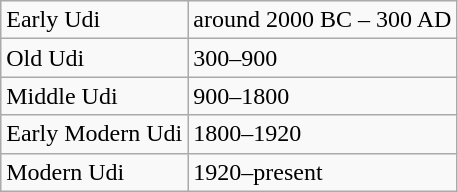<table class="wikitable">
<tr>
<td>Early Udi</td>
<td>around 2000 BC – 300 AD</td>
</tr>
<tr>
<td>Old Udi</td>
<td>300–900</td>
</tr>
<tr>
<td>Middle Udi</td>
<td>900–1800</td>
</tr>
<tr>
<td>Early Modern Udi</td>
<td>1800–1920</td>
</tr>
<tr>
<td>Modern Udi</td>
<td>1920–present</td>
</tr>
</table>
